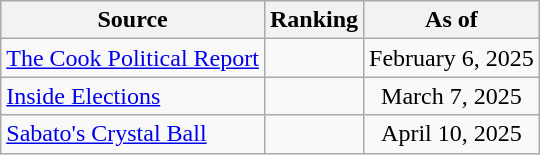<table class="wikitable" style="text-align:center">
<tr>
<th>Source</th>
<th>Ranking</th>
<th>As of</th>
</tr>
<tr>
<td align=left><a href='#'>The Cook Political Report</a></td>
<td></td>
<td>February 6, 2025</td>
</tr>
<tr>
<td align=left><a href='#'>Inside Elections</a></td>
<td></td>
<td>March 7, 2025</td>
</tr>
<tr>
<td align=left><a href='#'>Sabato's Crystal Ball</a></td>
<td></td>
<td>April 10, 2025</td>
</tr>
</table>
